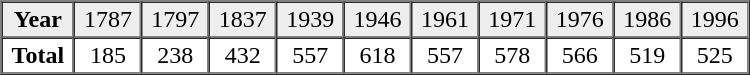<table border="1" cellpadding="2" cellspacing="0" width="500">
<tr bgcolor="#eeeeee" align="center">
<td><strong>Year</strong></td>
<td>1787</td>
<td>1797</td>
<td>1837</td>
<td>1939</td>
<td>1946</td>
<td>1961</td>
<td>1971</td>
<td>1976</td>
<td>1986</td>
<td>1996</td>
</tr>
<tr align="center">
<td><strong>Total</strong></td>
<td>185</td>
<td>238</td>
<td>432</td>
<td>557</td>
<td>618</td>
<td>557</td>
<td>578</td>
<td>566</td>
<td>519</td>
<td>525</td>
</tr>
</table>
